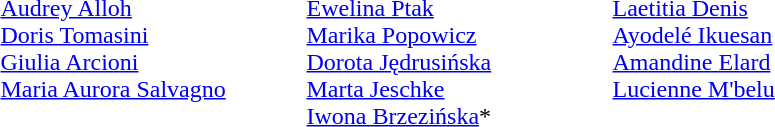<table>
<tr>
<td width=200 valign=top><em></em><br><a href='#'>Audrey Alloh</a><br><a href='#'>Doris Tomasini</a><br><a href='#'>Giulia Arcioni</a><br><a href='#'>Maria Aurora Salvagno</a></td>
<td width=200 valign=top><em></em><br><a href='#'>Ewelina Ptak</a><br><a href='#'>Marika Popowicz</a><br><a href='#'>Dorota Jędrusińska</a><br><a href='#'>Marta Jeschke</a><br><a href='#'>Iwona Brzezińska</a>*</td>
<td width=200 valign=top><em></em><br><a href='#'>Laetitia Denis</a><br><a href='#'>Ayodelé Ikuesan</a><br><a href='#'>Amandine Elard</a><br><a href='#'>Lucienne M'belu</a></td>
</tr>
</table>
